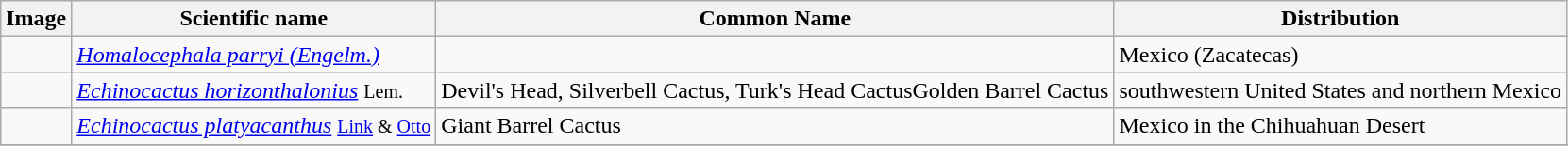<table class="wikitable">
<tr>
<th>Image</th>
<th>Scientific name</th>
<th>Common Name</th>
<th>Distribution</th>
</tr>
<tr>
<td></td>
<td><em><a href='#'>Homalocephala parryi (Engelm.)</a></em> </td>
<td></td>
<td>Mexico (Zacatecas)</td>
</tr>
<tr>
<td></td>
<td><em><a href='#'>Echinocactus horizonthalonius</a></em> <small>Lem.</small></td>
<td>Devil's Head, Silverbell Cactus, Turk's Head CactusGolden Barrel Cactus</td>
<td>southwestern United States and northern Mexico</td>
</tr>
<tr>
<td></td>
<td><em><a href='#'>Echinocactus platyacanthus</a></em> <small><a href='#'>Link</a> & <a href='#'>Otto</a></small></td>
<td>Giant Barrel Cactus</td>
<td>Mexico in the Chihuahuan Desert</td>
</tr>
<tr>
</tr>
</table>
